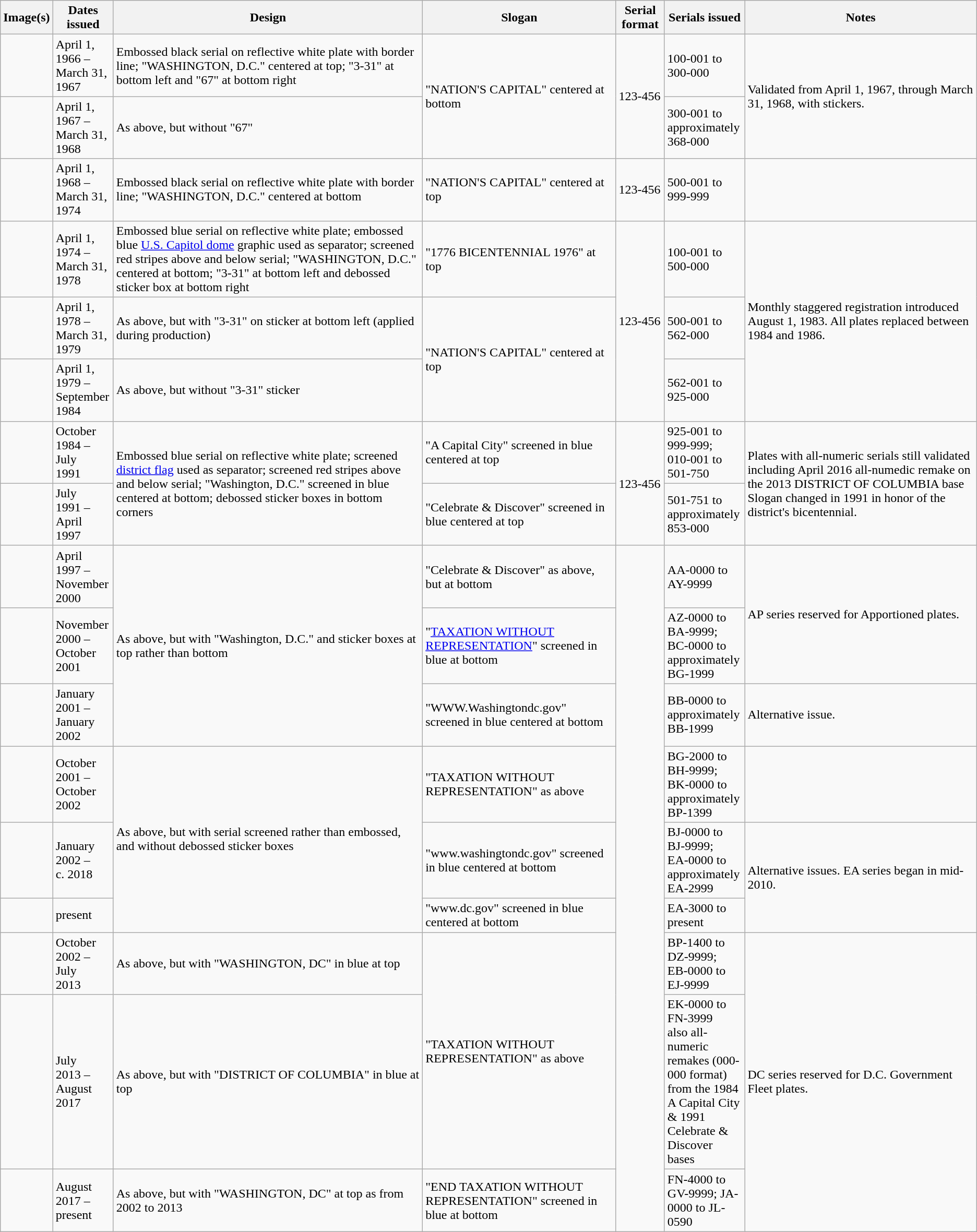<table class="wikitable">
<tr>
<th>Image(s)</th>
<th style="width:70px;">Dates issued</th>
<th>Design</th>
<th>Slogan</th>
<th>Serial format</th>
<th style="width:95px;">Serials issued</th>
<th>Notes</th>
</tr>
<tr>
<td></td>
<td>April 1, 1966 – March 31, 1967</td>
<td>Embossed black serial on reflective white plate with border line; "WASHINGTON, D.C." centered at top; "3-31" at bottom left and "67" at bottom right</td>
<td rowspan="2">"NATION'S CAPITAL" centered at bottom</td>
<td rowspan="2">123-456</td>
<td>100-001 to 300-000</td>
<td rowspan="2">Validated from April 1, 1967, through March 31, 1968, with stickers.</td>
</tr>
<tr>
<td></td>
<td>April 1, 1967 – March 31, 1968</td>
<td>As above, but without "67"</td>
<td>300-001 to approximately 368-000</td>
</tr>
<tr>
<td></td>
<td>April 1, 1968 – March 31, 1974</td>
<td>Embossed black serial on reflective white plate with border line; "WASHINGTON, D.C." centered at bottom</td>
<td>"NATION'S CAPITAL" centered at top</td>
<td>123-456</td>
<td>500-001 to 999-999</td>
<td></td>
</tr>
<tr>
<td></td>
<td>April 1, 1974 – March 31, 1978</td>
<td>Embossed blue serial on reflective white plate; embossed blue <a href='#'>U.S. Capitol dome</a> graphic used as separator; screened red stripes above and below serial; "WASHINGTON, D.C." centered at bottom; "3-31" at bottom left and debossed sticker box at bottom right</td>
<td>"1776 BICENTENNIAL 1976" at top</td>
<td rowspan="3">123-456</td>
<td>100-001 to 500-000</td>
<td rowspan="3">Monthly staggered registration introduced August 1, 1983. All plates replaced between 1984 and 1986.</td>
</tr>
<tr>
<td></td>
<td>April 1, 1978 – March 31, 1979</td>
<td>As above, but with "3-31" on sticker at bottom left (applied during production)</td>
<td rowspan="2">"NATION'S CAPITAL" centered at top</td>
<td>500-001 to 562-000</td>
</tr>
<tr>
<td></td>
<td>April 1, 1979 – September 1984</td>
<td>As above, but without "3-31" sticker</td>
<td>562-001 to 925-000</td>
</tr>
<tr>
<td></td>
<td>October 1984 – July<br>1991</td>
<td rowspan="2">Embossed blue serial on reflective white plate; screened <a href='#'>district flag</a> used as separator; screened red stripes above and below serial; "Washington, D.C." screened in blue centered at bottom; debossed sticker boxes in bottom corners</td>
<td>"A Capital City" screened in blue centered at top</td>
<td rowspan="2">123-456</td>
<td>925-001 to 999-999;<br>010-001 to 501-750</td>
<td rowspan="2">Plates with all-numeric serials still validated including April 2016 all-numedic remake on the 2013 DISTRICT OF COLUMBIA base Slogan changed in 1991 in honor of the district's bicentennial.</td>
</tr>
<tr>
<td></td>
<td>July 1991 –<br>April<br>1997</td>
<td>"Celebrate & Discover" screened in blue centered at top</td>
<td>501-751 to approximately 853-000</td>
</tr>
<tr>
<td></td>
<td>April<br>1997 – November 2000</td>
<td rowspan="3">As above, but with "Washington, D.C." and sticker boxes at top rather than bottom</td>
<td>"Celebrate & Discover" as above, but at bottom</td>
<td rowspan="9"></td>
<td>AA-0000 to<br>AY-9999</td>
<td rowspan="2">AP series reserved for Apportioned plates.</td>
</tr>
<tr>
<td></td>
<td>November 2000 – October 2001</td>
<td>"<a href='#'>TAXATION WITHOUT REPRESENTATION</a>" screened in blue at bottom</td>
<td>AZ-0000 to BA-9999;<br>BC-0000 to approximately BG-1999</td>
</tr>
<tr>
<td></td>
<td>January 2001 – January 2002</td>
<td>"WWW.Washingtondc.gov" screened in blue centered at bottom</td>
<td>BB-0000 to approximately BB-1999</td>
<td>Alternative issue.</td>
</tr>
<tr>
<td></td>
<td>October 2001 – October 2002</td>
<td rowspan="3">As above, but with serial screened rather than embossed, and without debossed sticker boxes</td>
<td>"TAXATION WITHOUT REPRESENTATION" as above</td>
<td>BG-2000 to BH-9999;<br>BK-0000 to approximately BP-1399</td>
<td></td>
</tr>
<tr>
<td></td>
<td>January 2002 – c. 2018</td>
<td>"www.washingtondc.gov" screened in blue centered at bottom</td>
<td>BJ-0000 to<br>BJ-9999;<br>EA-0000 to approximately EA-2999</td>
<td rowspan="2">Alternative issues. EA series began in mid-2010.</td>
</tr>
<tr>
<td></td>
<td> present</td>
<td>"www.dc.gov" screened in blue centered at bottom</td>
<td>EA-3000 to present</td>
</tr>
<tr>
<td></td>
<td>October 2002 –<br>July<br>2013</td>
<td>As above, but with "WASHINGTON, DC" in blue at top</td>
<td rowspan="2">"TAXATION WITHOUT REPRESENTATION" as above</td>
<td>BP-1400 to DZ-9999;<br>EB-0000 to<br>EJ-9999</td>
<td rowspan="3">DC series reserved for D.C. Government Fleet plates.</td>
</tr>
<tr>
<td></td>
<td>July<br>2013 –<br>August<br>2017</td>
<td>As above, but with "DISTRICT OF COLUMBIA" in blue at top</td>
<td>EK-0000 to FN-3999<br>also all-numeric remakes (000-000 format) from the 1984 A Capital City & 1991 Celebrate & Discover bases</td>
</tr>
<tr>
<td></td>
<td>August<br>2017 – present</td>
<td>As above, but with "WASHINGTON, DC" at top as from 2002 to 2013</td>
<td>"END TAXATION WITHOUT REPRESENTATION" screened in blue at bottom</td>
<td>FN-4000 to GV-9999; JA-0000 to JL-0590 </td>
</tr>
</table>
